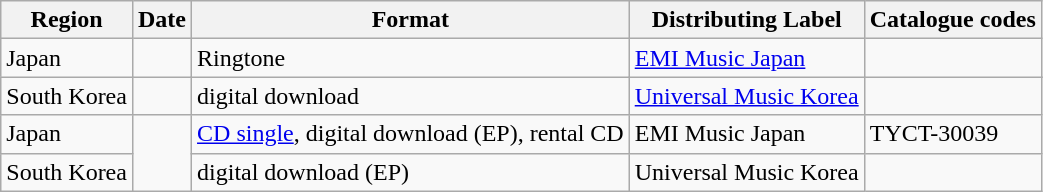<table class="wikitable">
<tr>
<th>Region</th>
<th>Date</th>
<th>Format</th>
<th>Distributing Label</th>
<th>Catalogue codes</th>
</tr>
<tr>
<td rowspan="2">Japan</td>
<td></td>
<td>Ringtone</td>
<td rowspan="2"><a href='#'>EMI Music Japan</a></td>
<td></td>
</tr>
<tr>
<td rowspan="2"></td>
<td rowspan="2">digital download</td>
<td rowspan="2"></td>
</tr>
<tr>
<td>South Korea</td>
<td><a href='#'>Universal Music Korea</a></td>
</tr>
<tr>
<td>Japan</td>
<td rowspan="2"></td>
<td><a href='#'>CD single</a>, digital download (EP), rental CD</td>
<td>EMI Music Japan</td>
<td>TYCT-30039</td>
</tr>
<tr>
<td>South Korea</td>
<td>digital download (EP)</td>
<td>Universal Music Korea</td>
<td></td>
</tr>
</table>
